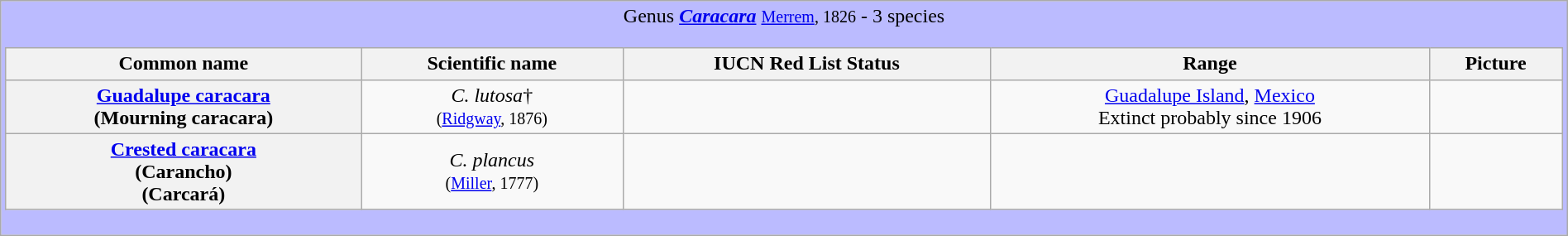<table class="wikitable" style="width:100%;text-align:center">
<tr>
<td colspan="100%" align="center" bgcolor="#BBBBFF">Genus <strong><em><a href='#'>Caracara</a></em></strong> <small><a href='#'>Merrem</a>, 1826</small> - 3 species<br><table class="wikitable sortable" style="width:100%;text-align:center">
<tr>
<th scope="col">Common name</th>
<th scope="col">Scientific name</th>
<th scope="col">IUCN Red List Status</th>
<th scope="col" class="unsortable">Range</th>
<th scope="col" class="unsortable">Picture</th>
</tr>
<tr>
<th scope="row"><a href='#'>Guadalupe caracara</a><br><strong>(Mourning caracara)</strong></th>
<td><em>C. lutosa</em>†<br><small>(<a href='#'>Ridgway</a>, 1876)</small><br></td>
<td></td>
<td><a href='#'>Guadalupe Island</a>, <a href='#'>Mexico</a><br>Extinct probably since 1906</td>
<td></td>
</tr>
<tr>
<th scope="row"><a href='#'>Crested caracara</a><br><strong>(Carancho)</strong><br><strong>(Carcará)</strong></th>
<td><em>C. plancus</em><br><small>(<a href='#'>Miller</a>, 1777)</small><br></td>
<td></td>
<td></td>
<td></td>
</tr>
</table>
</td>
</tr>
</table>
